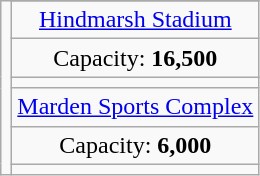<table class="wikitable" style="text-align:center;">
<tr>
<td rowspan=7></td>
</tr>
<tr>
<td><a href='#'>Hindmarsh Stadium</a></td>
</tr>
<tr>
<td>Capacity: <strong>16,500</strong></td>
</tr>
<tr>
<td></td>
</tr>
<tr>
<td><a href='#'>Marden Sports Complex</a></td>
</tr>
<tr>
<td>Capacity: <strong>6,000</strong></td>
</tr>
<tr>
<td></td>
</tr>
</table>
